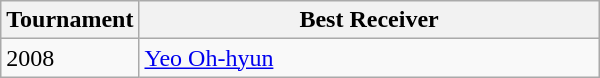<table class="wikitable" style="width: 400px;">
<tr>
<th style="width: 20%;">Tournament</th>
<th style="width: 80%;">Best Receiver</th>
</tr>
<tr>
<td>2008</td>
<td> <a href='#'>Yeo Oh-hyun</a></td>
</tr>
</table>
